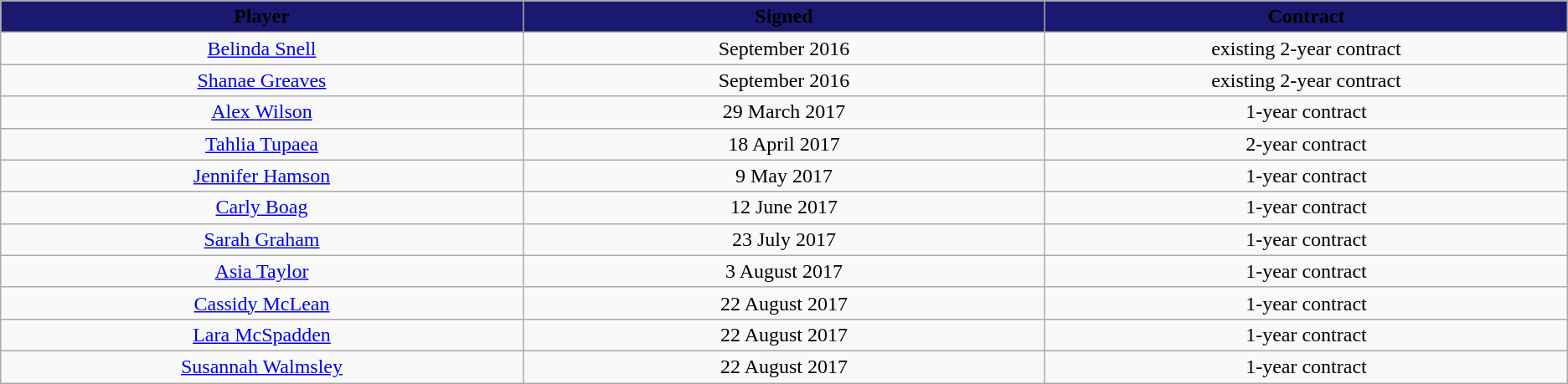<table class="wikitable sortable sortable">
<tr>
<th style="background: midnightblue" width="10%"><span>Player</span></th>
<th style="background: midnightblue" width="10%"><span>Signed</span></th>
<th style="background: midnightblue" width="10%"><span>Contract</span></th>
</tr>
<tr style="text-align: center">
<td><a href='#'>Belinda Snell</a></td>
<td>September 2016</td>
<td>existing 2-year contract</td>
</tr>
<tr style="text-align: center">
<td><a href='#'>Shanae Greaves</a></td>
<td>September 2016</td>
<td>existing 2-year contract</td>
</tr>
<tr style="text-align: center">
<td><a href='#'>Alex Wilson</a></td>
<td>29 March 2017</td>
<td>1-year contract</td>
</tr>
<tr style="text-align: center">
<td><a href='#'>Tahlia Tupaea</a></td>
<td>18 April 2017</td>
<td>2-year contract</td>
</tr>
<tr style="text-align: center">
<td><a href='#'>Jennifer Hamson</a></td>
<td>9 May 2017</td>
<td>1-year contract</td>
</tr>
<tr style="text-align: center">
<td><a href='#'>Carly Boag</a></td>
<td>12 June 2017</td>
<td>1-year contract</td>
</tr>
<tr style="text-align: center">
<td><a href='#'>Sarah Graham</a></td>
<td>23 July 2017</td>
<td>1-year contract</td>
</tr>
<tr style="text-align: center">
<td><a href='#'>Asia Taylor</a></td>
<td>3 August 2017</td>
<td>1-year contract</td>
</tr>
<tr style="text-align: center">
<td><a href='#'>Cassidy McLean</a></td>
<td>22 August 2017</td>
<td>1-year contract</td>
</tr>
<tr style="text-align: center">
<td><a href='#'>Lara McSpadden</a></td>
<td>22 August 2017</td>
<td>1-year contract</td>
</tr>
<tr style="text-align: center">
<td><a href='#'>Susannah Walmsley</a></td>
<td>22 August 2017</td>
<td>1-year contract</td>
</tr>
</table>
